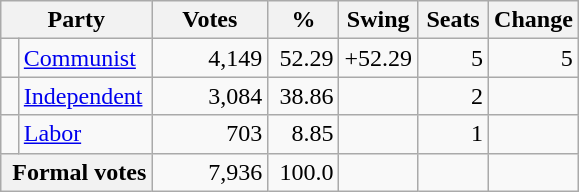<table class="wikitable" style="text-align:right; margin-bottom:0">
<tr>
<th style="width:10px" colspan=3>Party</th>
<th style="width:70px;">Votes</th>
<th style="width:40px;">%</th>
<th style="width:40px;">Swing</th>
<th style="width:40px;">Seats</th>
<th style="width:40px;">Change</th>
</tr>
<tr>
<td> </td>
<td style="text-align:left;" colspan="2"><a href='#'>Communist</a></td>
<td>4,149</td>
<td>52.29</td>
<td>+52.29</td>
<td>5</td>
<td> 5</td>
</tr>
<tr>
<td> </td>
<td style="text-align:left;" colspan="2"><a href='#'>Independent</a></td>
<td>3,084</td>
<td>38.86</td>
<td></td>
<td>2</td>
<td></td>
</tr>
<tr>
<td> </td>
<td style="text-align:left;" colspan="2"><a href='#'>Labor</a></td>
<td>703</td>
<td>8.85</td>
<td></td>
<td>1</td>
<td></td>
</tr>
<tr>
<th colspan="3" rowspan="1"> Formal votes</th>
<td>7,936</td>
<td>100.0</td>
<td></td>
<td></td>
<td></td>
</tr>
</table>
